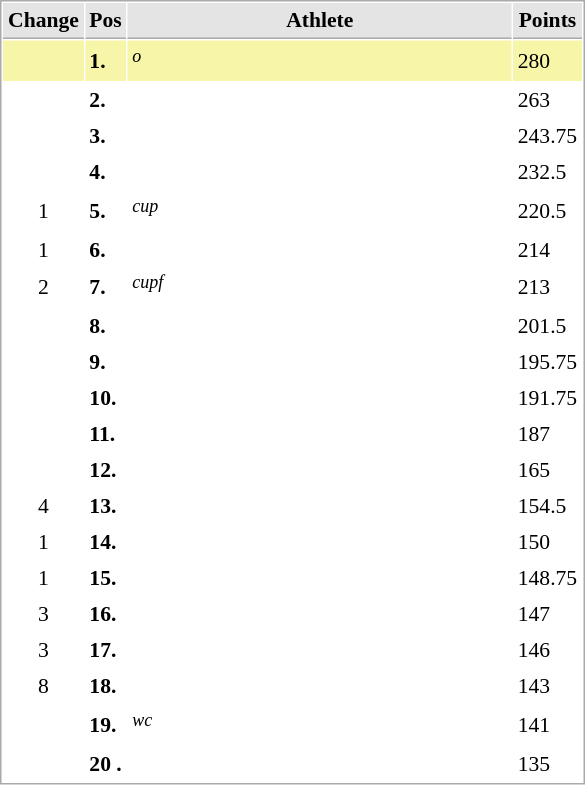<table cellspacing="1" cellpadding="3" style="border:1px solid #aaa; font-size:90%;float: left; margin-left: 1em;">
<tr style="background:#e4e4e4;">
<th style="border-bottom:1px solid #aaa; width:10px;">Change</th>
<th style="border-bottom:1px solid #aaa; width:10px;">Pos</th>
<th style="border-bottom:1px solid #aaa; width:250px;">Athlete</th>
<th style="border-bottom:1px solid #aaa; width:30px;">Points</th>
</tr>
<tr style="background:#f7f6a8">
<td style="text-align:center;"></td>
<td><strong>1.</strong></td>
<td> <em><sup>o</sup></em></td>
<td>280</td>
</tr>
<tr>
<td style="text-align:center;"></td>
<td><strong>2.</strong></td>
<td></td>
<td>263</td>
</tr>
<tr>
<td style="text-align:center;"></td>
<td><strong>3.</strong></td>
<td></td>
<td>243.75</td>
</tr>
<tr>
<td style="text-align:center;"></td>
<td><strong>4.</strong></td>
<td></td>
<td>232.5</td>
</tr>
<tr>
<td style="text-align:center;"> 1</td>
<td><strong>5.</strong></td>
<td> <em><sup>cup</sup></em></td>
<td>220.5</td>
</tr>
<tr>
<td style="text-align:center;"> 1</td>
<td><strong>6.</strong></td>
<td></td>
<td>214</td>
</tr>
<tr>
<td style="text-align:center;"> 2</td>
<td><strong>7.</strong></td>
<td> <em><sup>cupf</sup></em></td>
<td>213</td>
</tr>
<tr>
<td style="text-align:center;"></td>
<td><strong>8.</strong></td>
<td></td>
<td>201.5</td>
</tr>
<tr>
<td style="text-align:center;"></td>
<td><strong>9.</strong></td>
<td></td>
<td>195.75</td>
</tr>
<tr>
<td style="text-align:center;"></td>
<td><strong>10.</strong></td>
<td></td>
<td>191.75</td>
</tr>
<tr>
<td style="text-align:center;"></td>
<td><strong>11.</strong></td>
<td></td>
<td>187</td>
</tr>
<tr>
<td style="text-align:center;"></td>
<td><strong>12.</strong></td>
<td></td>
<td>165</td>
</tr>
<tr>
<td style="text-align:center;"> 4</td>
<td><strong>13.</strong></td>
<td></td>
<td>154.5</td>
</tr>
<tr>
<td style="text-align:center;"> 1</td>
<td><strong>14.</strong></td>
<td></td>
<td>150</td>
</tr>
<tr>
<td style="text-align:center;"> 1</td>
<td><strong>15.</strong></td>
<td></td>
<td>148.75</td>
</tr>
<tr>
<td style="text-align:center;"> 3</td>
<td><strong>16.</strong></td>
<td></td>
<td>147</td>
</tr>
<tr>
<td style="text-align:center;"> 3</td>
<td><strong>17.</strong></td>
<td></td>
<td>146</td>
</tr>
<tr>
<td style="text-align:center;"> 8</td>
<td><strong>18.</strong></td>
<td></td>
<td>143</td>
</tr>
<tr>
<td style="text-align:center;"></td>
<td><strong>19.</strong></td>
<td> <em><sup>wc</sup></em></td>
<td>141</td>
</tr>
<tr>
<td style="text-align:center;"></td>
<td><strong>20 .</strong></td>
<td></td>
<td>135</td>
</tr>
</table>
